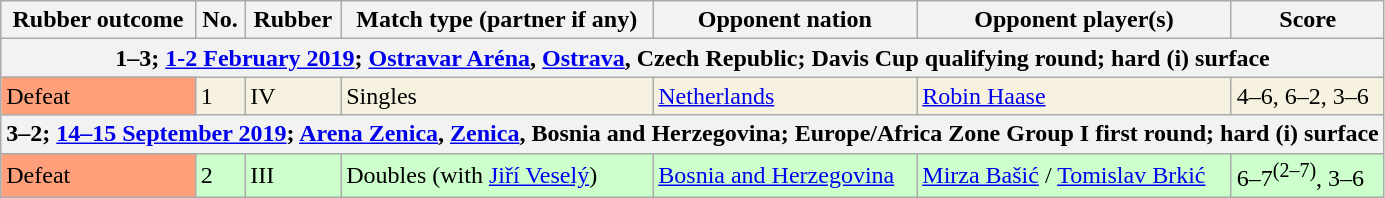<table class=wikitable>
<tr>
<th>Rubber outcome</th>
<th>No.</th>
<th>Rubber</th>
<th>Match type (partner if any)</th>
<th>Opponent nation</th>
<th>Opponent player(s)</th>
<th>Score</th>
</tr>
<tr>
<th colspan=7>1–3; <a href='#'>1-2 February 2019</a>; <a href='#'>Ostravar Aréna</a>, <a href='#'>Ostrava</a>, Czech Republic; Davis Cup qualifying round; hard (i) surface</th>
</tr>
<tr bgcolor=#F7F2E0>
<td bgcolor=FFA07A>Defeat</td>
<td>1</td>
<td>IV</td>
<td>Singles</td>
<td> <a href='#'>Netherlands</a></td>
<td><a href='#'>Robin Haase</a></td>
<td>4–6, 6–2, 3–6</td>
</tr>
<tr>
<th colspan=7>3–2; <a href='#'>14–15 September 2019</a>; <a href='#'>Arena Zenica</a>, <a href='#'>Zenica</a>, Bosnia and Herzegovina; Europe/Africa Zone Group I first round; hard (i) surface</th>
</tr>
<tr bgcolor=#CCFFCC>
<td bgcolor=FFA07A>Defeat</td>
<td>2</td>
<td>III</td>
<td>Doubles (with <a href='#'>Jiří Veselý</a>)</td>
<td> <a href='#'>Bosnia and Herzegovina</a></td>
<td><a href='#'>Mirza Bašić</a> / <a href='#'>Tomislav Brkić</a></td>
<td>6–7<sup>(2–7)</sup>, 3–6</td>
</tr>
</table>
